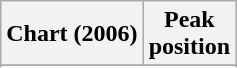<table class="wikitable sortable plainrowheaders">
<tr>
<th>Chart (2006)</th>
<th>Peak<br>position</th>
</tr>
<tr>
</tr>
<tr>
</tr>
<tr>
</tr>
<tr>
</tr>
<tr>
</tr>
<tr>
</tr>
<tr>
</tr>
<tr>
</tr>
<tr>
</tr>
<tr>
</tr>
<tr>
</tr>
<tr>
</tr>
<tr>
</tr>
<tr>
</tr>
<tr>
</tr>
<tr>
</tr>
<tr>
</tr>
<tr>
</tr>
<tr>
</tr>
<tr>
</tr>
<tr>
</tr>
<tr>
</tr>
<tr>
</tr>
</table>
